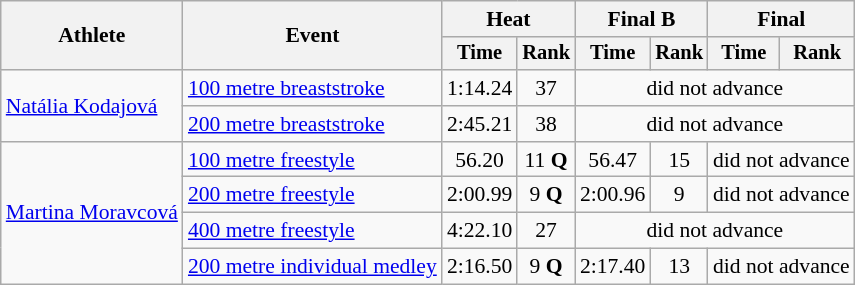<table class=wikitable style="font-size:90%">
<tr>
<th rowspan="2">Athlete</th>
<th rowspan="2">Event</th>
<th colspan="2">Heat</th>
<th colspan="2">Final B</th>
<th colspan="2">Final</th>
</tr>
<tr style="font-size:95%">
<th>Time</th>
<th>Rank</th>
<th>Time</th>
<th>Rank</th>
<th>Time</th>
<th>Rank</th>
</tr>
<tr align=center>
<td align=left rowspan=2><a href='#'>Natália Kodajová</a></td>
<td align=left><a href='#'>100 metre breaststroke</a></td>
<td>1:14.24</td>
<td>37</td>
<td colspan=4>did not advance</td>
</tr>
<tr align=center>
<td align=left><a href='#'>200 metre breaststroke</a></td>
<td>2:45.21</td>
<td>38</td>
<td colspan=4>did not advance</td>
</tr>
<tr align=center>
<td align=left rowspan=4><a href='#'>Martina Moravcová</a></td>
<td align=left><a href='#'>100 metre freestyle</a></td>
<td>56.20</td>
<td>11 <strong>Q</strong></td>
<td>56.47</td>
<td>15</td>
<td colspan=2>did not advance</td>
</tr>
<tr align=center>
<td align=left><a href='#'>200 metre freestyle</a></td>
<td>2:00.99</td>
<td>9 <strong>Q</strong></td>
<td>2:00.96</td>
<td>9</td>
<td colspan=2>did not advance</td>
</tr>
<tr align=center>
<td align=left><a href='#'>400 metre freestyle</a></td>
<td>4:22.10</td>
<td>27</td>
<td colspan=4>did not advance</td>
</tr>
<tr align=center>
<td align=left><a href='#'>200 metre individual medley</a></td>
<td>2:16.50</td>
<td>9 <strong>Q</strong></td>
<td>2:17.40</td>
<td>13</td>
<td colspan=2>did not advance</td>
</tr>
</table>
